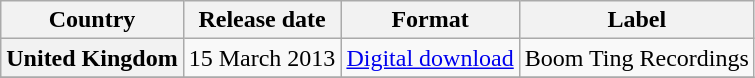<table class="wikitable plainrowheaders">
<tr>
<th scope="col">Country</th>
<th scope="col">Release date</th>
<th scope="col">Format</th>
<th scope="col">Label</th>
</tr>
<tr>
<th scope="row">United Kingdom</th>
<td>15 March 2013</td>
<td><a href='#'>Digital download</a></td>
<td>Boom Ting Recordings</td>
</tr>
<tr>
</tr>
</table>
